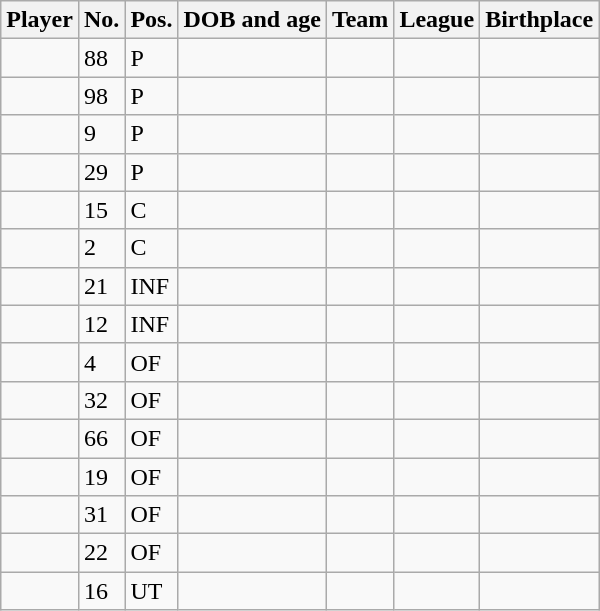<table class="wikitable sortable">
<tr>
<th>Player</th>
<th>No.</th>
<th>Pos.</th>
<th>DOB and age</th>
<th>Team</th>
<th>League</th>
<th>Birthplace</th>
</tr>
<tr>
<td></td>
<td>88</td>
<td>P</td>
<td></td>
<td></td>
<td></td>
<td></td>
</tr>
<tr>
<td></td>
<td>98</td>
<td>P</td>
<td></td>
<td></td>
<td></td>
<td></td>
</tr>
<tr>
<td></td>
<td>9</td>
<td>P</td>
<td></td>
<td></td>
<td></td>
<td></td>
</tr>
<tr>
<td></td>
<td>29</td>
<td>P</td>
<td></td>
<td></td>
<td></td>
<td></td>
</tr>
<tr>
<td></td>
<td>15</td>
<td>C</td>
<td></td>
<td></td>
<td></td>
<td></td>
</tr>
<tr>
<td></td>
<td>2</td>
<td>C</td>
<td></td>
<td></td>
<td></td>
<td></td>
</tr>
<tr>
<td></td>
<td>21</td>
<td>INF</td>
<td></td>
<td></td>
<td></td>
<td></td>
</tr>
<tr>
<td></td>
<td>12</td>
<td>INF</td>
<td></td>
<td></td>
<td></td>
<td></td>
</tr>
<tr>
<td></td>
<td>4</td>
<td>OF</td>
<td></td>
<td></td>
<td></td>
<td></td>
</tr>
<tr>
<td></td>
<td>32</td>
<td>OF</td>
<td></td>
<td></td>
<td></td>
<td></td>
</tr>
<tr>
<td></td>
<td>66</td>
<td>OF</td>
<td></td>
<td></td>
<td></td>
<td></td>
</tr>
<tr>
<td></td>
<td>19</td>
<td>OF</td>
<td></td>
<td></td>
<td></td>
<td></td>
</tr>
<tr>
<td></td>
<td>31</td>
<td>OF</td>
<td></td>
<td></td>
<td></td>
<td></td>
</tr>
<tr>
<td></td>
<td>22</td>
<td>OF</td>
<td></td>
<td></td>
<td></td>
<td></td>
</tr>
<tr>
<td></td>
<td>16</td>
<td>UT</td>
<td></td>
<td></td>
<td></td>
<td></td>
</tr>
</table>
